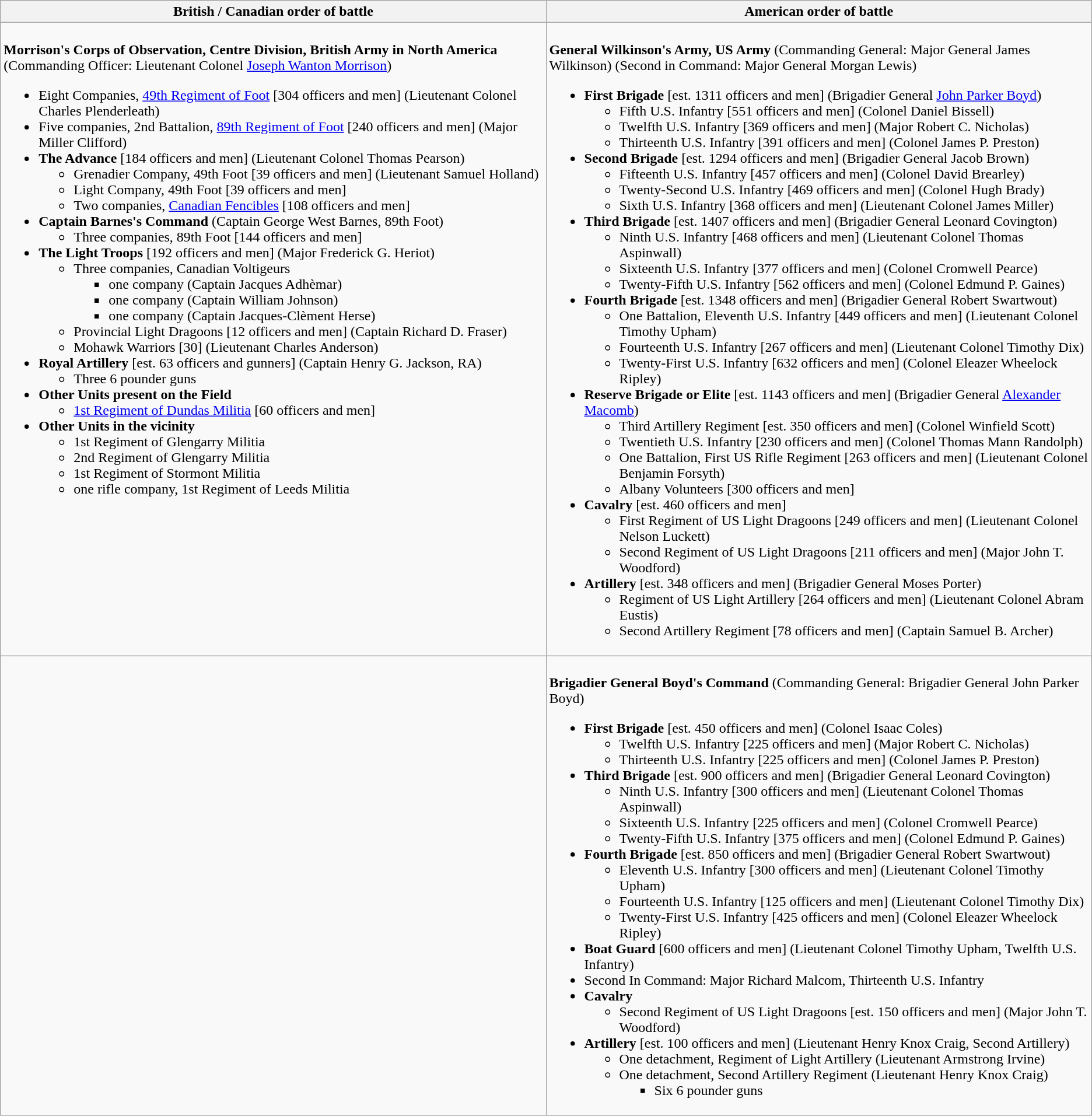<table class="wikitable">
<tr>
<th>British / Canadian order of battle</th>
<th>American order of battle</th>
</tr>
<tr>
<td valign = "top" style="width:50%"><br><strong>Morrison's Corps of Observation, Centre Division, British Army in North America</strong> (Commanding Officer: Lieutenant Colonel <a href='#'>Joseph Wanton Morrison</a>)<ul><li>Eight Companies, <a href='#'>49th Regiment of Foot</a> [304 officers and men] (Lieutenant Colonel Charles Plenderleath)</li><li>Five companies, 2nd Battalion, <a href='#'>89th Regiment of Foot</a> [240 officers and men] (Major Miller Clifford)</li><li><strong>The Advance</strong> [184 officers and men] (Lieutenant Colonel Thomas Pearson)<ul><li>Grenadier Company, 49th Foot [39 officers and men] (Lieutenant Samuel Holland)</li><li>Light Company, 49th Foot [39 officers and men]</li><li>Two companies, <a href='#'>Canadian Fencibles</a> [108 officers and men]</li></ul></li><li><strong>Captain Barnes's Command</strong> (Captain George West Barnes, 89th Foot)<ul><li>Three companies, 89th Foot [144 officers and men]</li></ul></li><li><strong>The Light Troops</strong> [192 officers and men] (Major Frederick G. Heriot)<ul><li>Three companies, Canadian Voltigeurs<ul><li>one company (Captain Jacques Adhèmar)</li><li>one company (Captain William Johnson)</li><li>one company (Captain Jacques-Clèment Herse)</li></ul></li><li>Provincial Light Dragoons [12 officers and men] (Captain Richard D. Fraser)</li><li>Mohawk Warriors [30] (Lieutenant Charles Anderson)</li></ul></li><li><strong>Royal Artillery</strong> [est. 63 officers and gunners] (Captain Henry G. Jackson, RA)<ul><li>Three 6 pounder guns</li></ul></li><li><strong>Other Units present on the Field</strong><ul><li><a href='#'>1st Regiment of Dundas Militia</a> [60 officers and men]</li></ul></li><li><strong>Other Units in the vicinity</strong><ul><li>1st Regiment of Glengarry Militia</li><li>2nd Regiment of Glengarry Militia</li><li>1st Regiment of Stormont Militia</li><li>one rifle company, 1st Regiment of Leeds Militia</li></ul></li></ul></td>
<td valign = "top" style="width:50%"><br><strong>General Wilkinson's Army, US Army</strong> (Commanding General: Major General James Wilkinson)
(Second in Command: Major General Morgan Lewis)<ul><li><strong>First Brigade</strong> [est. 1311 officers and men] (Brigadier General <a href='#'>John Parker Boyd</a>)<ul><li>Fifth U.S. Infantry [551 officers and men] (Colonel Daniel Bissell)</li><li>Twelfth U.S. Infantry [369 officers and men] (Major Robert C. Nicholas)</li><li>Thirteenth U.S. Infantry [391 officers and men] (Colonel James P. Preston)</li></ul></li><li><strong>Second Brigade</strong> [est. 1294 officers and men] (Brigadier General Jacob Brown)<ul><li>Fifteenth U.S. Infantry [457 officers and men] (Colonel David Brearley)</li><li>Twenty-Second U.S. Infantry [469 officers and men] (Colonel Hugh Brady)</li><li>Sixth U.S. Infantry [368 officers and men] (Lieutenant Colonel James Miller)</li></ul></li><li><strong>Third Brigade</strong> [est. 1407 officers and men] (Brigadier General Leonard Covington)<ul><li>Ninth U.S. Infantry [468 officers and men] (Lieutenant Colonel Thomas Aspinwall)</li><li>Sixteenth U.S. Infantry [377 officers and men] (Colonel Cromwell Pearce)</li><li>Twenty-Fifth U.S. Infantry [562 officers and men] (Colonel Edmund P. Gaines)</li></ul></li><li><strong>Fourth Brigade</strong> [est. 1348 officers and men] (Brigadier General Robert Swartwout)<ul><li>One Battalion, Eleventh U.S. Infantry [449 officers and men] (Lieutenant Colonel Timothy Upham)</li><li>Fourteenth U.S. Infantry [267 officers and men] (Lieutenant Colonel Timothy Dix)</li><li>Twenty-First U.S. Infantry [632 officers and men] (Colonel Eleazer Wheelock Ripley)</li></ul></li><li><strong>Reserve Brigade or Elite</strong> [est. 1143 officers and men] (Brigadier General <a href='#'>Alexander Macomb</a>)<ul><li>Third Artillery Regiment [est. 350 officers and men] (Colonel Winfield Scott)</li><li>Twentieth U.S. Infantry [230 officers and men] (Colonel Thomas Mann Randolph)</li><li>One Battalion, First US Rifle Regiment [263 officers and men] (Lieutenant Colonel Benjamin Forsyth)</li><li>Albany Volunteers [300 officers and men]</li></ul></li><li><strong>Cavalry</strong> [est. 460 officers and men]<ul><li>First Regiment of US Light Dragoons [249 officers and men] (Lieutenant Colonel Nelson Luckett)</li><li>Second Regiment of US Light Dragoons [211 officers and men] (Major John T. Woodford)</li></ul></li><li><strong>Artillery</strong> [est. 348 officers and men] (Brigadier General Moses Porter)<ul><li>Regiment of US Light Artillery [264 officers and men] (Lieutenant Colonel Abram Eustis)</li><li>Second Artillery Regiment [78 officers and men] (Captain Samuel B. Archer)</li></ul></li></ul></td>
</tr>
<tr>
<td valign = "top" style="width:50%"><br> </td>
<td valign = "top" style="width:50%"><br><strong>Brigadier General Boyd's Command</strong> (Commanding General: Brigadier General John Parker Boyd)<ul><li><strong>First Brigade</strong> [est. 450 officers and men] (Colonel Isaac Coles)<ul><li>Twelfth U.S. Infantry [225 officers and men] (Major Robert C. Nicholas)</li><li>Thirteenth U.S. Infantry [225 officers and men] (Colonel James P. Preston)</li></ul></li><li><strong>Third Brigade</strong> [est. 900 officers and men] (Brigadier General Leonard Covington)<ul><li>Ninth U.S. Infantry [300 officers and men] (Lieutenant Colonel Thomas Aspinwall)</li><li>Sixteenth U.S. Infantry [225 officers and men] (Colonel Cromwell Pearce)</li><li>Twenty-Fifth U.S. Infantry [375 officers and men] (Colonel Edmund P. Gaines)</li></ul></li><li><strong>Fourth Brigade</strong> [est. 850 officers and men] (Brigadier General Robert Swartwout)<ul><li>Eleventh U.S. Infantry [300 officers and men] (Lieutenant Colonel Timothy Upham)</li><li>Fourteenth U.S. Infantry [125 officers and men] (Lieutenant Colonel Timothy Dix)</li><li>Twenty-First U.S. Infantry [425 officers and men] (Colonel Eleazer Wheelock Ripley)</li></ul></li><li><strong>Boat Guard</strong> [600 officers and men] (Lieutenant Colonel Timothy Upham, Twelfth U.S. Infantry)</li><li>Second In Command: Major Richard Malcom, Thirteenth U.S. Infantry</li><li><strong>Cavalry</strong><ul><li>Second Regiment of US Light Dragoons [est. 150 officers and men] (Major John T. Woodford)</li></ul></li><li><strong>Artillery</strong> [est. 100 officers and men] (Lieutenant Henry Knox Craig, Second Artillery)<ul><li>One detachment, Regiment of Light Artillery (Lieutenant Armstrong Irvine)</li><li>One detachment, Second Artillery Regiment (Lieutenant Henry Knox Craig)<ul><li>Six 6 pounder guns</li></ul></li></ul></li></ul></td>
</tr>
</table>
